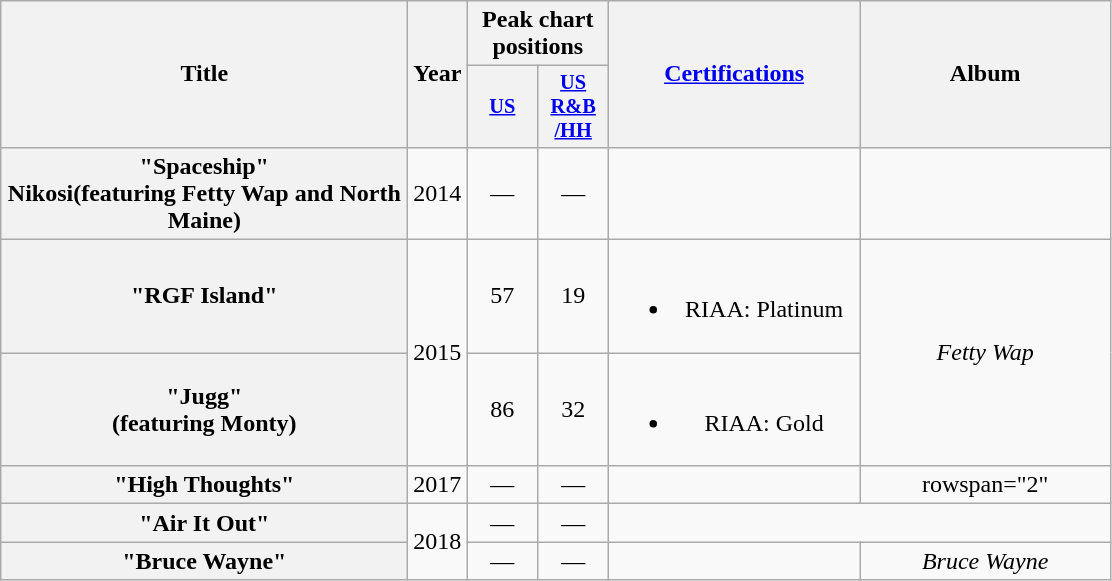<table class="wikitable plainrowheaders" style="text-align:center;">
<tr>
<th scope="col" style="width:16.5em" rowspan="2">Title</th>
<th scope="col" rowspan="2">Year</th>
<th scope="col" colspan="2">Peak chart<br>positions</th>
<th scope="col" rowspan="2" style="width:10em;"><a href='#'>Certifications</a></th>
<th scope="col" rowspan="2" style="width:10em">Album</th>
</tr>
<tr>
<th scope="col" style="width:3em;font-size:85%;"><a href='#'>US</a><br></th>
<th scope="col" style="width:3em;font-size:85%;"><a href='#'>US<br>R&B<br>/HH</a><br></th>
</tr>
<tr>
<th scope="row">"Spaceship"<br><span>Nikosi(featuring Fetty Wap and North Maine)</span></th>
<td>2014</td>
<td>—</td>
<td>—</td>
<td></td>
<td></td>
</tr>
<tr>
<th scope="row">"RGF Island"</th>
<td rowspan="2">2015</td>
<td>57</td>
<td>19</td>
<td><br><ul><li>RIAA: Platinum</li></ul></td>
<td rowspan="2"><em>Fetty Wap</em></td>
</tr>
<tr>
<th scope="row">"Jugg"<br><span>(featuring Monty)</span></th>
<td>86</td>
<td>32</td>
<td><br><ul><li>RIAA: Gold</li></ul></td>
</tr>
<tr>
<th scope="row">"High Thoughts"</th>
<td>2017</td>
<td>—</td>
<td>—</td>
<td></td>
<td>rowspan="2" </td>
</tr>
<tr>
<th scope="row">"Air It Out"</th>
<td rowspan="2">2018</td>
<td>—</td>
<td>—</td>
</tr>
<tr>
<th scope="row">"Bruce Wayne"</th>
<td>—</td>
<td>—</td>
<td></td>
<td><em>Bruce Wayne</em></td>
</tr>
</table>
